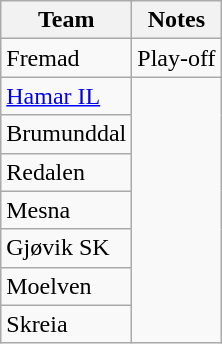<table class="wikitable">
<tr>
<th>Team</th>
<th>Notes</th>
</tr>
<tr>
<td>Fremad</td>
<td>Play-off</td>
</tr>
<tr>
<td><a href='#'>Hamar IL</a></td>
</tr>
<tr>
<td>Brumunddal</td>
</tr>
<tr>
<td>Redalen</td>
</tr>
<tr>
<td>Mesna</td>
</tr>
<tr>
<td>Gjøvik SK</td>
</tr>
<tr>
<td>Moelven</td>
</tr>
<tr>
<td>Skreia</td>
</tr>
</table>
